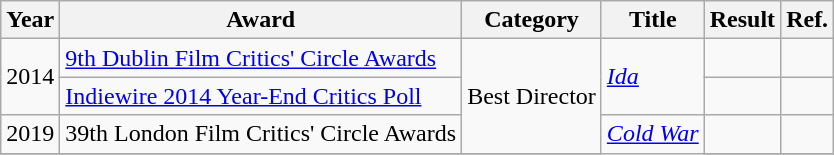<table class=wikitable>
<tr>
<th scope="col">Year</th>
<th scope="col">Award</th>
<th scope="col">Category</th>
<th scope="col">Title</th>
<th scope="col">Result</th>
<th scope="col">Ref.</th>
</tr>
<tr>
<td rowspan=2>2014</td>
<td><a href='#'>9th Dublin Film Critics' Circle Awards</a></td>
<td rowspan="3">Best Director</td>
<td rowspan="2"><em><a href='#'>Ida</a></em></td>
<td></td>
<td></td>
</tr>
<tr>
<td><a href='#'>Indiewire 2014 Year-End Critics Poll</a></td>
<td></td>
<td></td>
</tr>
<tr>
<td>2019</td>
<td>39th London Film Critics' Circle Awards</td>
<td rowspan="2"><em><a href='#'>Cold War</a></em></td>
<td></td>
<td></td>
</tr>
<tr>
</tr>
</table>
